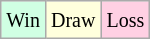<table class="wikitable">
<tr>
<td style="background-color: #d0ffe3;"><small>Win</small></td>
<td style="background-color: #ffffdd;"><small>Draw</small></td>
<td style="background-color: #ffd0e3;"><small>Loss</small></td>
</tr>
</table>
